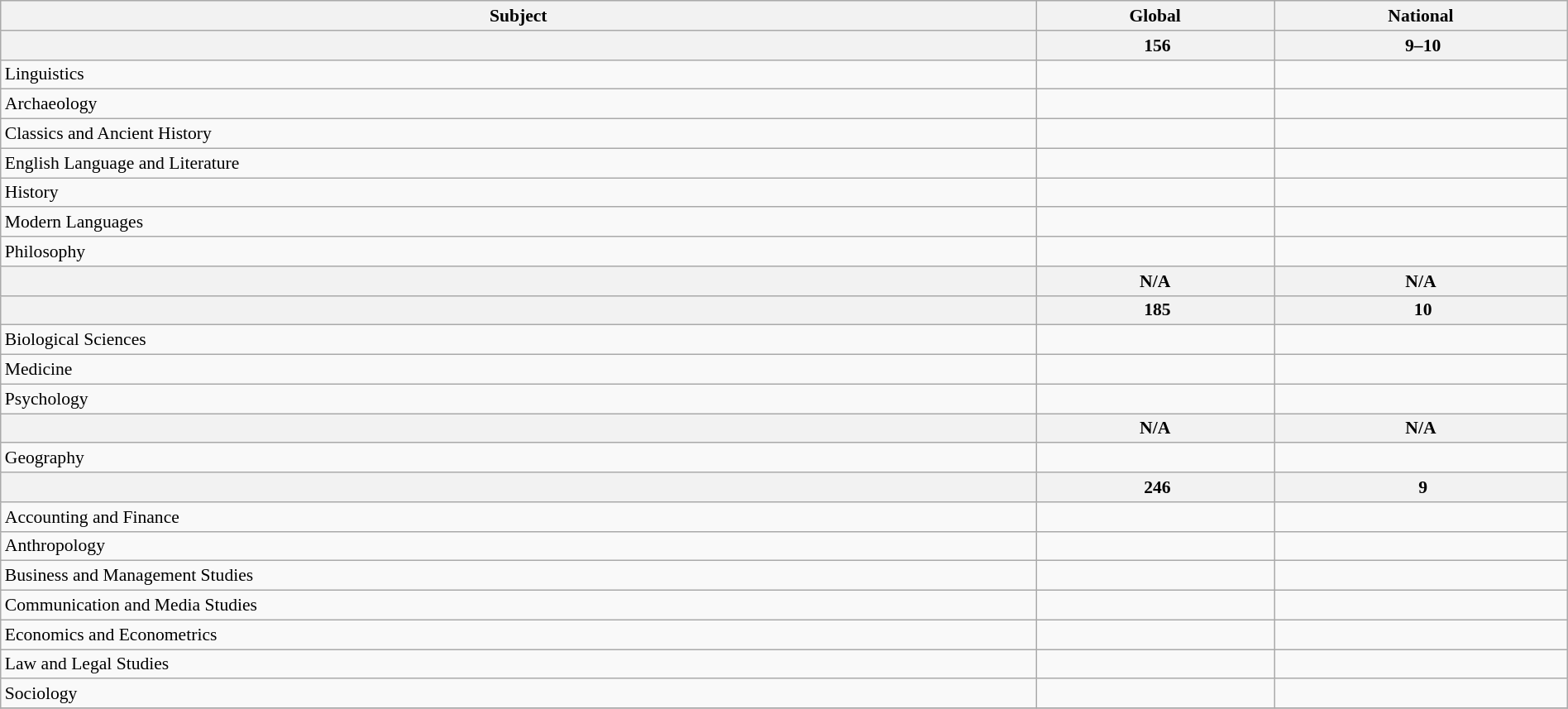<table class="wikitable sortable" style="width: 100%; font-size: 90%">
<tr>
<th>Subject</th>
<th>Global</th>
<th>National</th>
</tr>
<tr>
<th></th>
<th data-sort-value="156"> 156</th>
<th data-sort-value="9–10"> 9–10</th>
</tr>
<tr>
<td>Linguistics</td>
<td data-sort-value="101–150"></td>
<td data-sort-value="4–10"></td>
</tr>
<tr>
<td>Archaeology</td>
<td data-sort-value="51–100"></td>
<td data-sort-value="6–8"></td>
</tr>
<tr>
<td>Classics and Ancient History</td>
<td data-sort-value="24"></td>
<td data-sort-value="5"></td>
</tr>
<tr>
<td>English Language and Literature</td>
<td data-sort-value="251–300"></td>
<td data-sort-value="10–12"></td>
</tr>
<tr>
<td>History</td>
<td data-sort-value="151–200"></td>
<td data-sort-value="9–12"></td>
</tr>
<tr>
<td>Modern Languages</td>
<td data-sort-value="201–250"></td>
<td data-sort-value="10–13"></td>
</tr>
<tr>
<td>Philosophy</td>
<td data-sort-value="101–150"></td>
<td data-sort-value="8–12"></td>
</tr>
<tr>
<th></th>
<th>N/A</th>
<th>N/A</th>
</tr>
<tr>
<th></th>
<th data-sort-value="185"> 185</th>
<th data-sort-value="10"> 10</th>
</tr>
<tr>
<td>Biological Sciences</td>
<td data-sort-value="144"></td>
<td data-sort-value="11"></td>
</tr>
<tr>
<td>Medicine</td>
<td data-sort-value="151–200"></td>
<td data-sort-value="8–13"></td>
</tr>
<tr>
<td>Psychology</td>
<td data-sort-value="151–200"></td>
<td data-sort-value="8–9"></td>
</tr>
<tr>
<th></th>
<th>N/A</th>
<th>N/A</th>
</tr>
<tr>
<td>Geography</td>
<td data-sort-value="151–200"></td>
<td data-sort-value="8–10"></td>
</tr>
<tr>
<th></th>
<th data-sort-value="246"> 246</th>
<th data-sort-value="9"> 9</th>
</tr>
<tr>
<td>Accounting and Finance</td>
<td data-sort-value="201–250"></td>
<td data-sort-value="6–7"></td>
</tr>
<tr>
<td>Anthropology</td>
<td data-sort-value="101–150"></td>
<td data-sort-value="6–7"></td>
</tr>
<tr>
<td>Business and Management Studies</td>
<td data-sort-value="251–300"></td>
<td data-sort-value="9"></td>
</tr>
<tr>
<td>Communication and Media Studies</td>
<td data-sort-value="201–250"></td>
<td data-sort-value="9–10"></td>
</tr>
<tr>
<td>Economics and Econometrics</td>
<td data-sort-value="151–200"></td>
<td data-sort-value="5–8"></td>
</tr>
<tr>
<td>Law and Legal Studies</td>
<td data-sort-value="201–250"></td>
<td data-sort-value="9–12"></td>
</tr>
<tr>
<td>Sociology</td>
<td data-sort-value="151–200"></td>
<td data-sort-value="9–11"></td>
</tr>
<tr>
</tr>
</table>
